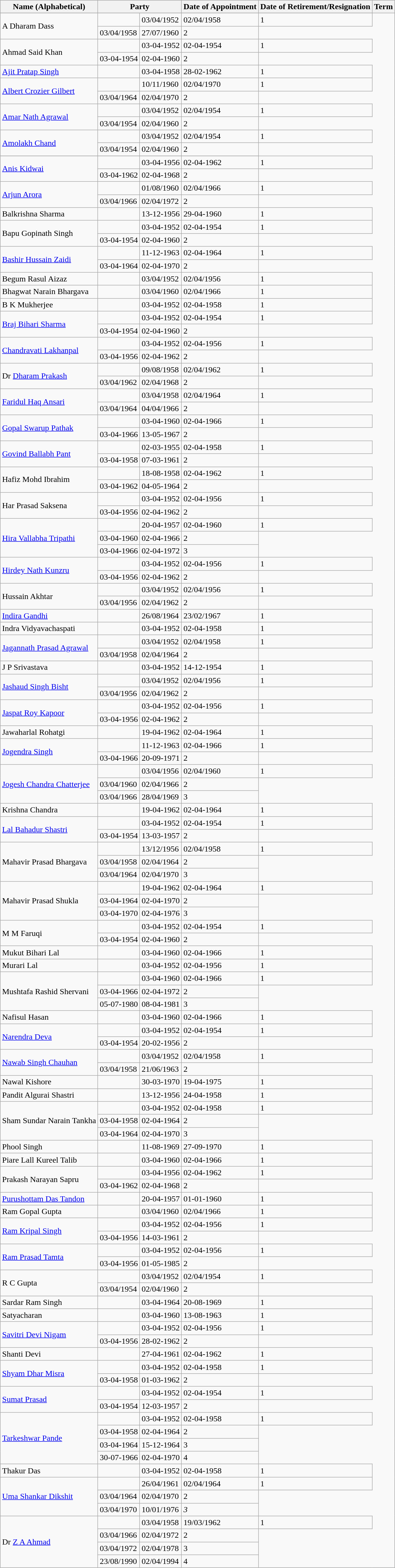<table class="wikitable sortable">
<tr>
<th>Name (Alphabetical)</th>
<th colspan="2">Party</th>
<th>Date of Appointment</th>
<th>Date of Retirement/Resignation</th>
<th>Term</th>
</tr>
<tr>
</tr>
<tr>
<td rowspan="2">A Dharam Dass</td>
<td></td>
<td>03/04/1952</td>
<td>02/04/1958</td>
<td>1</td>
</tr>
<tr>
<td>03/04/1958</td>
<td>27/07/1960</td>
<td>2</td>
</tr>
<tr>
<td rowspan="2">Ahmad Said Khan</td>
<td></td>
<td>03-04-1952</td>
<td>02-04-1954</td>
<td>1</td>
</tr>
<tr>
<td>03-04-1954</td>
<td>02-04-1960</td>
<td>2</td>
</tr>
<tr>
<td><a href='#'>Ajit Pratap Singh</a></td>
<td></td>
<td>03-04-1958</td>
<td>28-02-1962</td>
<td>1</td>
</tr>
<tr>
<td rowspan="2"><a href='#'>Albert Crozier Gilbert</a></td>
<td></td>
<td>10/11/1960</td>
<td>02/04/1970</td>
<td>1</td>
</tr>
<tr>
<td>03/04/1964</td>
<td>02/04/1970</td>
<td>2</td>
</tr>
<tr>
<td rowspan="2"><a href='#'>Amar Nath Agrawal</a></td>
<td></td>
<td>03/04/1952</td>
<td>02/04/1954</td>
<td>1</td>
</tr>
<tr>
<td>03/04/1954</td>
<td>02/04/1960</td>
<td>2</td>
</tr>
<tr>
<td rowspan="2"><a href='#'>Amolakh Chand</a></td>
<td></td>
<td>03/04/1952</td>
<td>02/04/1954</td>
<td>1</td>
</tr>
<tr>
<td>03/04/1954</td>
<td>02/04/1960</td>
<td>2</td>
</tr>
<tr>
</tr>
<tr>
<td rowspan="2"><a href='#'>Anis Kidwai</a></td>
<td></td>
<td>03-04-1956</td>
<td>02-04-1962</td>
<td>1</td>
</tr>
<tr>
<td>03-04-1962</td>
<td>02-04-1968</td>
<td>2</td>
</tr>
<tr>
<td rowspan="2"><a href='#'>Arjun Arora</a></td>
<td></td>
<td>01/08/1960</td>
<td>02/04/1966</td>
<td>1</td>
</tr>
<tr>
<td>03/04/1966</td>
<td>02/04/1972</td>
<td>2</td>
</tr>
<tr>
<td>Balkrishna Sharma</td>
<td></td>
<td>13-12-1956</td>
<td>29-04-1960</td>
<td>1</td>
</tr>
<tr>
<td rowspan="2">Bapu Gopinath Singh</td>
<td></td>
<td>03-04-1952</td>
<td>02-04-1954</td>
<td>1</td>
</tr>
<tr>
<td>03-04-1954</td>
<td>02-04-1960</td>
<td>2</td>
</tr>
<tr>
<td rowspan="2"><a href='#'>Bashir Hussain Zaidi</a></td>
<td></td>
<td>11-12-1963</td>
<td>02-04-1964</td>
<td>1</td>
</tr>
<tr>
<td>03-04-1964</td>
<td>02-04-1970</td>
<td>2</td>
</tr>
<tr>
<td>Begum Rasul Aizaz</td>
<td></td>
<td>03/04/1952</td>
<td>02/04/1956</td>
<td>1</td>
</tr>
<tr>
<td>Bhagwat Narain Bhargava</td>
<td></td>
<td>03/04/1960</td>
<td>02/04/1966</td>
<td>1</td>
</tr>
<tr>
<td>B K Mukherjee</td>
<td></td>
<td>03-04-1952</td>
<td>02-04-1958</td>
<td>1</td>
</tr>
<tr>
<td rowspan="2"><a href='#'>Braj Bihari Sharma</a></td>
<td></td>
<td>03-04-1952</td>
<td>02-04-1954</td>
<td>1</td>
</tr>
<tr>
<td>03-04-1954</td>
<td>02-04-1960</td>
<td>2</td>
</tr>
<tr>
<td rowspan="2"><a href='#'>Chandravati Lakhanpal</a></td>
<td></td>
<td>03-04-1952</td>
<td>02-04-1956</td>
<td>1</td>
</tr>
<tr>
<td>03-04-1956</td>
<td>02-04-1962</td>
<td>2</td>
</tr>
<tr>
<td rowspan="2">Dr <a href='#'>Dharam Prakash</a></td>
<td></td>
<td>09/08/1958</td>
<td>02/04/1962</td>
<td>1</td>
</tr>
<tr>
<td>03/04/1962</td>
<td>02/04/1968</td>
<td>2</td>
</tr>
<tr>
<td rowspan="2"><a href='#'>Faridul Haq Ansari</a></td>
<td></td>
<td>03/04/1958</td>
<td>02/04/1964</td>
<td>1</td>
</tr>
<tr>
<td>03/04/1964</td>
<td>04/04/1966</td>
<td>2</td>
</tr>
<tr>
<td rowspan="2"><a href='#'>Gopal Swarup Pathak</a></td>
<td></td>
<td>03-04-1960</td>
<td>02-04-1966</td>
<td>1</td>
</tr>
<tr>
<td>03-04-1966</td>
<td>13-05-1967</td>
<td>2</td>
</tr>
<tr>
<td rowspan="2"><a href='#'>Govind Ballabh Pant</a></td>
<td></td>
<td>02-03-1955</td>
<td>02-04-1958</td>
<td>1</td>
</tr>
<tr>
<td>03-04-1958</td>
<td>07-03-1961</td>
<td>2</td>
</tr>
<tr>
<td rowspan="2">Hafiz Mohd  Ibrahim</td>
<td></td>
<td>18-08-1958</td>
<td>02-04-1962</td>
<td>1</td>
</tr>
<tr>
<td>03-04-1962</td>
<td>04-05-1964</td>
<td>2</td>
</tr>
<tr>
<td rowspan="2">Har Prasad Saksena</td>
<td></td>
<td>03-04-1952</td>
<td>02-04-1956</td>
<td>1</td>
</tr>
<tr>
<td>03-04-1956</td>
<td>02-04-1962</td>
<td>2</td>
</tr>
<tr>
<td rowspan="3"><a href='#'>Hira Vallabha Tripathi</a></td>
<td></td>
<td>20-04-1957</td>
<td>02-04-1960</td>
<td>1</td>
</tr>
<tr>
<td>03-04-1960</td>
<td>02-04-1966</td>
<td>2</td>
</tr>
<tr>
<td>03-04-1966</td>
<td>02-04-1972</td>
<td>3</td>
</tr>
<tr>
<td rowspan="2"><a href='#'>Hirdey Nath Kunzru</a></td>
<td></td>
<td>03-04-1952</td>
<td>02-04-1956</td>
<td>1</td>
</tr>
<tr>
<td>03-04-1956</td>
<td>02-04-1962</td>
<td>2</td>
</tr>
<tr>
<td rowspan="2">Hussain Akhtar</td>
<td></td>
<td>03/04/1952</td>
<td>02/04/1956</td>
<td>1</td>
</tr>
<tr>
<td>03/04/1956</td>
<td>02/04/1962</td>
<td>2</td>
</tr>
<tr>
<td><a href='#'>Indira Gandhi</a></td>
<td></td>
<td>26/08/1964</td>
<td>23/02/1967</td>
<td>1</td>
</tr>
<tr>
<td>Indra Vidyavachaspati</td>
<td></td>
<td>03-04-1952</td>
<td>02-04-1958</td>
<td>1</td>
</tr>
<tr>
<td rowspan="2"><a href='#'>Jagannath Prasad Agrawal</a></td>
<td></td>
<td>03/04/1952</td>
<td>02/04/1958</td>
<td>1</td>
</tr>
<tr>
<td>03/04/1958</td>
<td>02/04/1964</td>
<td>2</td>
</tr>
<tr>
<td>J P Srivastava</td>
<td></td>
<td>03-04-1952</td>
<td>14-12-1954</td>
<td>1</td>
</tr>
<tr>
<td rowspan="2"><a href='#'>Jashaud Singh Bisht</a></td>
<td></td>
<td>03/04/1952</td>
<td>02/04/1956</td>
<td>1</td>
</tr>
<tr>
<td>03/04/1956</td>
<td>02/04/1962</td>
<td>2</td>
</tr>
<tr>
<td rowspan="2"><a href='#'>Jaspat Roy Kapoor</a></td>
<td></td>
<td>03-04-1952</td>
<td>02-04-1956</td>
<td>1</td>
</tr>
<tr>
<td>03-04-1956</td>
<td>02-04-1962</td>
<td>2</td>
</tr>
<tr>
<td>Jawaharlal Rohatgi</td>
<td></td>
<td>19-04-1962</td>
<td>02-04-1964</td>
<td>1</td>
</tr>
<tr>
<td rowspan="2"><a href='#'>Jogendra Singh</a></td>
<td></td>
<td>11-12-1963</td>
<td>02-04-1966</td>
<td>1</td>
</tr>
<tr>
<td>03-04-1966</td>
<td>20-09-1971</td>
<td>2</td>
</tr>
<tr>
<td rowspan="3"><a href='#'>Jogesh Chandra Chatterjee</a></td>
<td></td>
<td>03/04/1956</td>
<td>02/04/1960</td>
<td>1</td>
</tr>
<tr>
<td>03/04/1960</td>
<td>02/04/1966</td>
<td>2</td>
</tr>
<tr>
<td>03/04/1966</td>
<td>28/04/1969</td>
<td>3</td>
</tr>
<tr>
<td>Krishna Chandra</td>
<td></td>
<td>19-04-1962</td>
<td>02-04-1964</td>
<td>1</td>
</tr>
<tr>
<td rowspan="2"><a href='#'>Lal Bahadur Shastri</a></td>
<td></td>
<td>03-04-1952</td>
<td>02-04-1954</td>
<td>1</td>
</tr>
<tr>
<td>03-04-1954</td>
<td>13-03-1957</td>
<td>2</td>
</tr>
<tr>
<td rowspan="3">Mahavir Prasad Bhargava</td>
<td></td>
<td>13/12/1956</td>
<td>02/04/1958</td>
<td>1</td>
</tr>
<tr>
<td>03/04/1958</td>
<td>02/04/1964</td>
<td>2</td>
</tr>
<tr>
<td>03/04/1964</td>
<td>02/04/1970</td>
<td>3</td>
</tr>
<tr>
<td rowspan="3">Mahavir Prasad Shukla</td>
<td></td>
<td>19-04-1962</td>
<td>02-04-1964</td>
<td>1</td>
</tr>
<tr>
<td>03-04-1964</td>
<td>02-04-1970</td>
<td>2</td>
</tr>
<tr>
<td>03-04-1970</td>
<td>02-04-1976</td>
<td>3</td>
</tr>
<tr>
<td rowspan="2">M M Faruqi</td>
<td></td>
<td>03-04-1952</td>
<td>02-04-1954</td>
<td>1</td>
</tr>
<tr>
<td>03-04-1954</td>
<td>02-04-1960</td>
<td>2</td>
</tr>
<tr>
<td>Mukut Bihari Lal</td>
<td></td>
<td>03-04-1960</td>
<td>02-04-1966</td>
<td>1</td>
</tr>
<tr>
<td>Murari Lal</td>
<td></td>
<td>03-04-1952</td>
<td>02-04-1956</td>
<td>1</td>
</tr>
<tr>
<td rowspan="3">Mushtafa Rashid Shervani</td>
<td></td>
<td>03-04-1960</td>
<td>02-04-1966</td>
<td>1</td>
</tr>
<tr>
<td>03-04-1966</td>
<td>02-04-1972</td>
<td>2</td>
</tr>
<tr>
<td>05-07-1980</td>
<td>08-04-1981</td>
<td>3</td>
</tr>
<tr>
<td>Nafisul Hasan</td>
<td></td>
<td>03-04-1960</td>
<td>02-04-1966</td>
<td>1</td>
</tr>
<tr>
<td rowspan="2"><a href='#'>Narendra Deva</a></td>
<td></td>
<td>03-04-1952</td>
<td>02-04-1954</td>
<td>1</td>
</tr>
<tr>
<td>03-04-1954</td>
<td>20-02-1956</td>
<td>2</td>
</tr>
<tr>
<td rowspan="2"><a href='#'>Nawab Singh Chauhan</a></td>
<td></td>
<td>03/04/1952</td>
<td>02/04/1958</td>
<td>1</td>
</tr>
<tr>
<td>03/04/1958</td>
<td>21/06/1963</td>
<td>2</td>
</tr>
<tr>
<td>Nawal Kishore</td>
<td></td>
<td>30-03-1970</td>
<td>19-04-1975</td>
<td>1</td>
</tr>
<tr>
<td>Pandit Algurai Shastri</td>
<td></td>
<td>13-12-1956</td>
<td>24-04-1958</td>
<td>1</td>
</tr>
<tr>
<td rowspan="3">Sham Sundar Narain Tankha</td>
<td></td>
<td>03-04-1952</td>
<td>02-04-1958</td>
<td>1</td>
</tr>
<tr>
<td>03-04-1958</td>
<td>02-04-1964</td>
<td>2</td>
</tr>
<tr>
<td>03-04-1964</td>
<td>02-04-1970</td>
<td>3</td>
</tr>
<tr>
<td>Phool Singh</td>
<td></td>
<td>11-08-1969</td>
<td>27-09-1970</td>
<td>1</td>
</tr>
<tr>
<td>Piare Lall Kureel Talib</td>
<td></td>
<td>03-04-1960</td>
<td>02-04-1966</td>
<td>1</td>
</tr>
<tr>
<td rowspan="2">Prakash Narayan Sapru</td>
<td></td>
<td>03-04-1956</td>
<td>02-04-1962</td>
<td>1</td>
</tr>
<tr>
<td>03-04-1962</td>
<td>02-04-1968</td>
<td>2</td>
</tr>
<tr>
<td><a href='#'>Purushottam Das Tandon</a></td>
<td></td>
<td>20-04-1957</td>
<td>01-01-1960</td>
<td>1</td>
</tr>
<tr>
<td>Ram Gopal Gupta</td>
<td></td>
<td>03/04/1960</td>
<td>02/04/1966</td>
<td>1</td>
</tr>
<tr>
<td rowspan="2"><a href='#'>Ram Kripal Singh</a></td>
<td></td>
<td>03-04-1952</td>
<td>02-04-1956</td>
<td>1</td>
</tr>
<tr>
<td>03-04-1956</td>
<td>14-03-1961</td>
<td>2</td>
</tr>
<tr>
<td rowspan="2"><a href='#'>Ram Prasad Tamta</a></td>
<td></td>
<td>03-04-1952</td>
<td>02-04-1956</td>
<td>1</td>
</tr>
<tr>
<td>03-04-1956</td>
<td>01-05-1985</td>
<td>2</td>
</tr>
<tr>
<td rowspan="2">R C Gupta</td>
<td></td>
<td>03/04/1952</td>
<td>02/04/1954</td>
<td>1</td>
</tr>
<tr>
<td>03/04/1954</td>
<td>02/04/1960</td>
<td>2</td>
</tr>
<tr>
<td>Sardar Ram Singh</td>
<td></td>
<td>03-04-1964</td>
<td>20-08-1969</td>
<td>1</td>
</tr>
<tr>
<td>Satyacharan</td>
<td></td>
<td>03-04-1960</td>
<td>13-08-1963</td>
<td>1</td>
</tr>
<tr>
<td rowspan="2"><a href='#'>Savitri Devi Nigam</a></td>
<td></td>
<td>03-04-1952</td>
<td>02-04-1956</td>
<td>1</td>
</tr>
<tr>
<td>03-04-1956</td>
<td>28-02-1962</td>
<td>2</td>
</tr>
<tr>
<td>Shanti Devi</td>
<td></td>
<td>27-04-1961</td>
<td>02-04-1962</td>
<td>1</td>
</tr>
<tr>
<td rowspan="2"><a href='#'>Shyam Dhar Misra</a></td>
<td></td>
<td>03-04-1952</td>
<td>02-04-1958</td>
<td>1</td>
</tr>
<tr>
<td>03-04-1958</td>
<td>01-03-1962</td>
<td>2</td>
</tr>
<tr>
<td rowspan="2"><a href='#'>Sumat Prasad</a></td>
<td></td>
<td>03-04-1952</td>
<td>02-04-1954</td>
<td>1</td>
</tr>
<tr>
<td>03-04-1954</td>
<td>12-03-1957</td>
<td>2</td>
</tr>
<tr>
<td rowspan="4"><a href='#'>Tarkeshwar Pande</a></td>
<td></td>
<td>03-04-1952</td>
<td>02-04-1958</td>
<td>1</td>
</tr>
<tr>
<td>03-04-1958</td>
<td>02-04-1964</td>
<td>2</td>
</tr>
<tr>
<td>03-04-1964</td>
<td>15-12-1964</td>
<td>3</td>
</tr>
<tr>
<td>30-07-1966</td>
<td>02-04-1970</td>
<td>4</td>
</tr>
<tr>
<td>Thakur Das</td>
<td></td>
<td>03-04-1952</td>
<td>02-04-1958</td>
<td>1</td>
</tr>
<tr>
<td rowspan="3"><a href='#'>Uma Shankar Dikshit</a></td>
<td></td>
<td>26/04/1961</td>
<td>02/04/1964</td>
<td>1</td>
</tr>
<tr>
<td>03/04/1964</td>
<td>02/04/1970</td>
<td>2</td>
</tr>
<tr>
<td>03/04/1970</td>
<td>10/01/1976</td>
<td><em>3</em></td>
</tr>
<tr>
<td rowspan="4">Dr <a href='#'>Z A Ahmad</a></td>
<td></td>
<td>03/04/1958</td>
<td>19/03/1962</td>
<td>1</td>
</tr>
<tr>
<td>03/04/1966</td>
<td>02/04/1972</td>
<td>2</td>
</tr>
<tr>
<td>03/04/1972</td>
<td>02/04/1978</td>
<td>3</td>
</tr>
<tr>
<td>23/08/1990</td>
<td>02/04/1994</td>
<td>4</td>
</tr>
</table>
